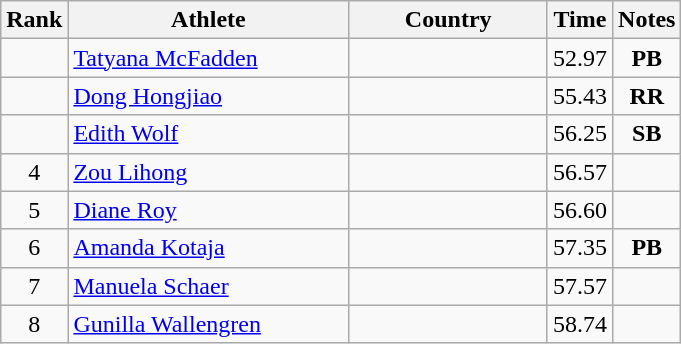<table class="wikitable sortable" style="text-align:center">
<tr>
<th>Rank</th>
<th style="width:180px">Athlete</th>
<th style="width:125px">Country</th>
<th>Time</th>
<th>Notes</th>
</tr>
<tr>
<td></td>
<td style="text-align:left;"><a href='#'>Tatyana McFadden</a></td>
<td style="text-align:left;"></td>
<td>52.97</td>
<td><strong>PB</strong></td>
</tr>
<tr>
<td></td>
<td style="text-align:left;"><a href='#'>Dong Hongjiao</a></td>
<td style="text-align:left;"></td>
<td>55.43</td>
<td><strong>RR</strong></td>
</tr>
<tr>
<td></td>
<td style="text-align:left;"><a href='#'>Edith Wolf</a></td>
<td style="text-align:left;"></td>
<td>56.25</td>
<td><strong>SB</strong></td>
</tr>
<tr>
<td>4</td>
<td style="text-align:left;"><a href='#'>Zou Lihong</a></td>
<td style="text-align:left;"></td>
<td>56.57</td>
<td></td>
</tr>
<tr>
<td>5</td>
<td style="text-align:left;"><a href='#'>Diane Roy</a></td>
<td style="text-align:left;"></td>
<td>56.60</td>
<td></td>
</tr>
<tr>
<td>6</td>
<td style="text-align:left;"><a href='#'>Amanda Kotaja</a></td>
<td style="text-align:left;"></td>
<td>57.35</td>
<td><strong>PB</strong></td>
</tr>
<tr>
<td>7</td>
<td style="text-align:left;"><a href='#'>Manuela Schaer</a></td>
<td style="text-align:left;"></td>
<td>57.57</td>
<td></td>
</tr>
<tr>
<td>8</td>
<td style="text-align:left;"><a href='#'>Gunilla Wallengren</a></td>
<td style="text-align:left;"></td>
<td>58.74</td>
<td></td>
</tr>
</table>
